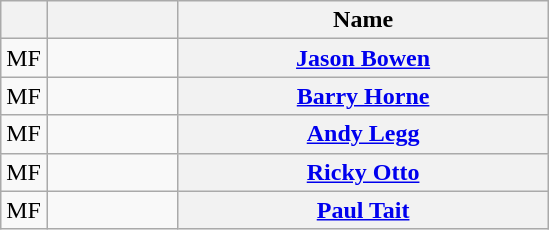<table class="wikitable plainrowheaders" style="text-align:center;">
<tr>
<th scope="col"></th>
<th scope="col" style="width:5em;"></th>
<th scope="col" style="width:15em;">Name</th>
</tr>
<tr>
<td>MF</td>
<td align="left"></td>
<th scope="row"><a href='#'>Jason Bowen</a> </th>
</tr>
<tr>
<td>MF</td>
<td align="left"></td>
<th scope="row"><a href='#'>Barry Horne</a> </th>
</tr>
<tr>
<td>MF</td>
<td align="left"></td>
<th scope="row"><a href='#'>Andy Legg</a> </th>
</tr>
<tr>
<td>MF</td>
<td align="left"></td>
<th scope="row"><a href='#'>Ricky Otto</a></th>
</tr>
<tr>
<td>MF</td>
<td align="left"></td>
<th scope="row"><a href='#'>Paul Tait</a></th>
</tr>
</table>
